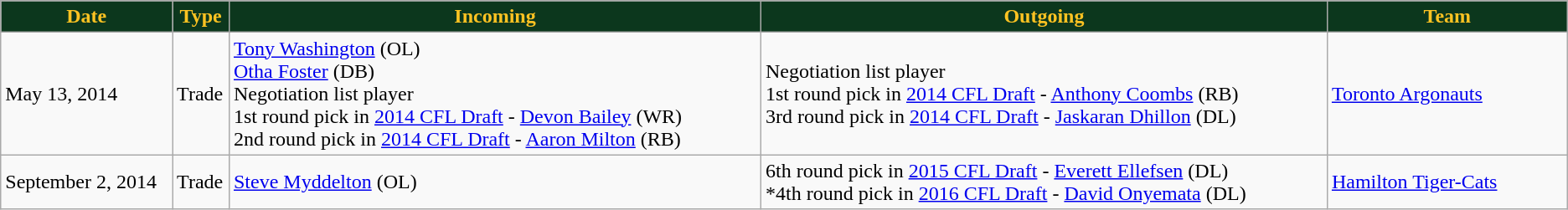<table class="wikitable">
<tr>
<th style="background:#0C371D;color:#ffc322;" width="10%">Date</th>
<th style="background:#0C371D;color:#ffc322;" width="1%">Type</th>
<th style="background:#0C371D;color:#ffc322;" width="31%">Incoming</th>
<th style="background:#0C371D;color:#ffc322;" width="33%">Outgoing</th>
<th style="background:#0C371D;color:#ffc322;" width="14%">Team</th>
</tr>
<tr>
<td>May 13, 2014</td>
<td>Trade</td>
<td><a href='#'>Tony Washington</a> (OL)<br><a href='#'>Otha Foster</a> (DB)<br>Negotiation list player<br>1st round pick in <a href='#'>2014 CFL Draft</a> - <a href='#'>Devon Bailey</a> (WR)<br>2nd round pick in <a href='#'>2014 CFL Draft</a> - <a href='#'>Aaron Milton</a> (RB)</td>
<td>Negotiation list player<br>1st round pick in <a href='#'>2014 CFL Draft</a> - <a href='#'>Anthony Coombs</a> (RB)<br>3rd round pick in <a href='#'>2014 CFL Draft</a> - <a href='#'>Jaskaran Dhillon</a> (DL)</td>
<td><a href='#'>Toronto Argonauts</a></td>
</tr>
<tr>
<td>September 2, 2014</td>
<td>Trade</td>
<td><a href='#'>Steve Myddelton</a> (OL)</td>
<td>6th round pick in <a href='#'>2015 CFL Draft</a> - <a href='#'>Everett Ellefsen</a> (DL)<br>*4th round pick in <a href='#'>2016 CFL Draft</a> - <a href='#'>David Onyemata</a> (DL)</td>
<td><a href='#'>Hamilton Tiger-Cats</a></td>
</tr>
</table>
